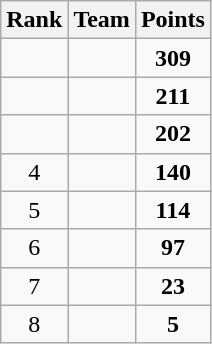<table class="wikitable">
<tr>
<th>Rank</th>
<th>Team</th>
<th>Points</th>
</tr>
<tr>
<td align=center></td>
<td></td>
<td align=center><strong>309</strong></td>
</tr>
<tr>
<td align=center></td>
<td></td>
<td align=center><strong>211</strong></td>
</tr>
<tr>
<td align=center></td>
<td></td>
<td align=center><strong>202</strong></td>
</tr>
<tr>
<td align=center>4</td>
<td></td>
<td align=center><strong>140</strong></td>
</tr>
<tr>
<td align=center>5</td>
<td></td>
<td align=center><strong>114</strong></td>
</tr>
<tr>
<td align=center>6</td>
<td></td>
<td align=center><strong>97</strong></td>
</tr>
<tr>
<td align=center>7</td>
<td></td>
<td align=center><strong>23</strong></td>
</tr>
<tr>
<td align=center>8</td>
<td></td>
<td align=center><strong>5</strong></td>
</tr>
</table>
